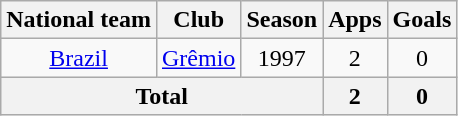<table class="wikitable" style="text-align: center;">
<tr>
<th>National team</th>
<th>Club</th>
<th>Season</th>
<th>Apps</th>
<th>Goals</th>
</tr>
<tr>
<td rowspan="1" valign="center"><a href='#'>Brazil</a></td>
<td rowspan="1" valign="center"><a href='#'>Grêmio</a></td>
<td>1997</td>
<td>2</td>
<td>0</td>
</tr>
<tr>
<th colspan="3">Total</th>
<th>2</th>
<th>0</th>
</tr>
</table>
